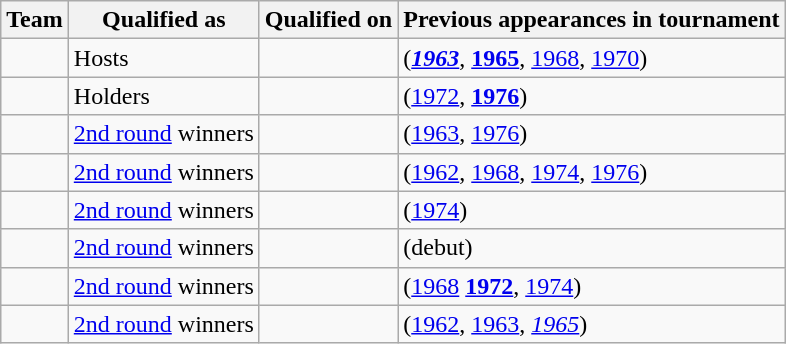<table class="wikitable sortable" style="text-align:left;">
<tr>
<th>Team</th>
<th>Qualified as</th>
<th>Qualified on</th>
<th>Previous appearances in tournament</th>
</tr>
<tr>
<td></td>
<td>Hosts</td>
<td></td>
<td> (<strong><em><a href='#'>1963</a></em></strong>, <strong><a href='#'>1965</a></strong>, <a href='#'>1968</a>, <a href='#'>1970</a>)</td>
</tr>
<tr>
<td></td>
<td>Holders</td>
<td></td>
<td> (<a href='#'>1972</a>, <strong><a href='#'>1976</a></strong>)</td>
</tr>
<tr>
<td></td>
<td><a href='#'>2nd round</a> winners</td>
<td></td>
<td> (<a href='#'>1963</a>, <a href='#'>1976</a>)</td>
</tr>
<tr>
<td></td>
<td><a href='#'>2nd round</a> winners</td>
<td></td>
<td> (<a href='#'>1962</a>, <a href='#'>1968</a>, <a href='#'>1974</a>, <a href='#'>1976</a>)</td>
</tr>
<tr>
<td></td>
<td><a href='#'>2nd round</a> winners</td>
<td></td>
<td> (<a href='#'>1974</a>)</td>
</tr>
<tr>
<td></td>
<td><a href='#'>2nd round</a> winners</td>
<td></td>
<td> (debut)</td>
</tr>
<tr>
<td></td>
<td><a href='#'>2nd round</a> winners</td>
<td></td>
<td> (<a href='#'>1968</a> <strong><a href='#'>1972</a></strong>, <a href='#'>1974</a>)</td>
</tr>
<tr>
<td></td>
<td><a href='#'>2nd round</a> winners</td>
<td></td>
<td> (<a href='#'>1962</a>, <a href='#'>1963</a>, <em><a href='#'>1965</a></em>)</td>
</tr>
</table>
